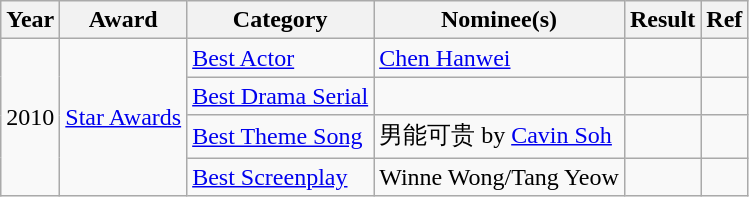<table class="wikitable">
<tr>
<th>Year</th>
<th>Award</th>
<th>Category</th>
<th>Nominee(s)</th>
<th>Result</th>
<th>Ref</th>
</tr>
<tr>
<td rowspan="4">2010</td>
<td rowspan="4"><a href='#'>Star Awards</a></td>
<td><a href='#'>Best Actor</a></td>
<td><a href='#'>Chen Hanwei</a></td>
<td></td>
<td></td>
</tr>
<tr>
<td><a href='#'>Best Drama Serial</a></td>
<td></td>
<td></td>
<td></td>
</tr>
<tr>
<td><a href='#'>Best Theme Song</a></td>
<td>男能可贵 by <a href='#'>Cavin Soh</a></td>
<td></td>
<td></td>
</tr>
<tr>
<td><a href='#'>Best Screenplay</a></td>
<td>Winne Wong/Tang Yeow</td>
<td></td>
<td></td>
</tr>
</table>
